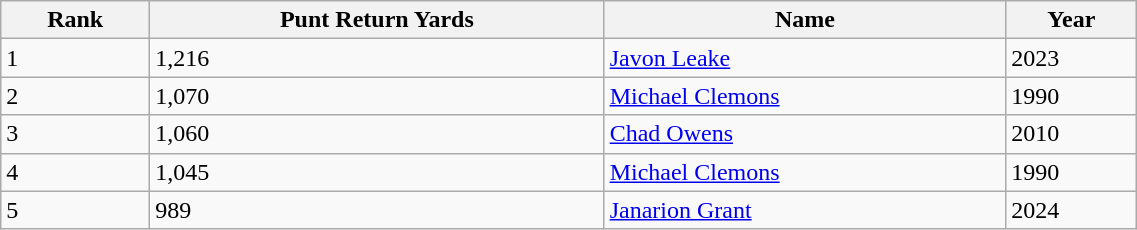<table class="wikitable" style="width:60%; text-align:left; border-collapse:collapse;">
<tr>
<th>Rank</th>
<th>Punt Return Yards</th>
<th>Name</th>
<th>Year</th>
</tr>
<tr>
<td>1</td>
<td>1,216</td>
<td><a href='#'>Javon Leake</a></td>
<td>2023</td>
</tr>
<tr>
<td>2</td>
<td>1,070</td>
<td><a href='#'>Michael Clemons</a></td>
<td>1990</td>
</tr>
<tr>
<td>3</td>
<td>1,060</td>
<td><a href='#'>Chad Owens</a></td>
<td>2010</td>
</tr>
<tr>
<td>4</td>
<td>1,045</td>
<td><a href='#'>Michael Clemons</a></td>
<td>1990</td>
</tr>
<tr>
<td>5</td>
<td>989</td>
<td><a href='#'>Janarion Grant</a></td>
<td>2024</td>
</tr>
</table>
